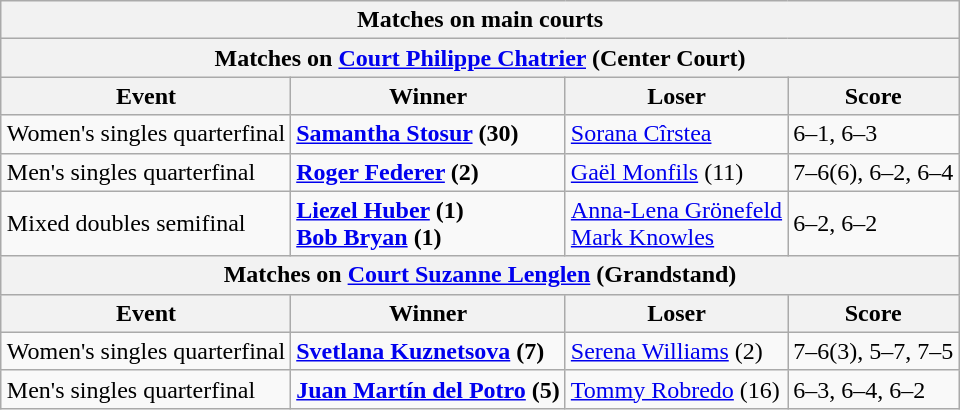<table class="wikitable collapsible uncollapsed" style="margin:auto;">
<tr>
<th colspan="4" style="white-space:nowrap;"><strong>Matches on main courts</strong></th>
</tr>
<tr>
<th colspan="4">Matches on <a href='#'>Court Philippe Chatrier</a> (Center Court)</th>
</tr>
<tr>
<th>Event</th>
<th>Winner</th>
<th>Loser</th>
<th>Score</th>
</tr>
<tr>
<td>Women's singles quarterfinal</td>
<td> <strong><a href='#'>Samantha Stosur</a> (30)</strong></td>
<td> <a href='#'>Sorana Cîrstea</a></td>
<td>6–1, 6–3</td>
</tr>
<tr>
<td>Men's singles quarterfinal</td>
<td> <strong><a href='#'>Roger Federer</a> (2)</strong></td>
<td> <a href='#'>Gaël Monfils</a> (11)</td>
<td>7–6(6), 6–2, 6–4</td>
</tr>
<tr>
<td>Mixed doubles semifinal</td>
<td> <strong><a href='#'>Liezel Huber</a> (1)<br>   <a href='#'>Bob Bryan</a> (1)</strong></td>
<td> <a href='#'>Anna-Lena Grönefeld</a><br>   <a href='#'>Mark Knowles</a></td>
<td>6–2, 6–2</td>
</tr>
<tr>
<th colspan="4">Matches on <a href='#'>Court Suzanne Lenglen</a> (Grandstand)</th>
</tr>
<tr>
<th>Event</th>
<th>Winner</th>
<th>Loser</th>
<th>Score</th>
</tr>
<tr>
<td>Women's singles quarterfinal</td>
<td> <strong><a href='#'>Svetlana Kuznetsova</a> (7)</strong></td>
<td> <a href='#'>Serena Williams</a> (2)</td>
<td>7–6(3), 5–7, 7–5</td>
</tr>
<tr>
<td>Men's singles quarterfinal</td>
<td> <strong><a href='#'>Juan Martín del Potro</a> (5)</strong></td>
<td> <a href='#'>Tommy Robredo</a> (16)</td>
<td>6–3, 6–4, 6–2</td>
</tr>
</table>
